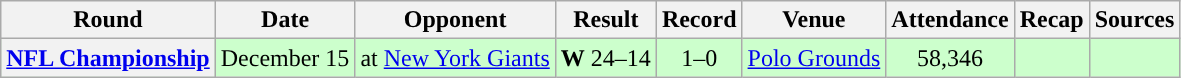<table class="wikitable" style="text-align:center">
<tr>
<th>Round</th>
<th>Date</th>
<th>Opponent</th>
<th>Result</th>
<th>Record</th>
<th>Venue</th>
<th>Attendance</th>
<th>Recap</th>
<th>Sources</th>
</tr>
<tr style="background:#cfc">
<th><a href='#'>NFL Championship</a></th>
<td>December 15</td>
<td>at <a href='#'>New York Giants</a></td>
<td><strong>W</strong> 24–14</td>
<td>1–0</td>
<td><a href='#'>Polo Grounds</a></td>
<td>58,346</td>
<td></td>
<td></td>
</tr>
</table>
